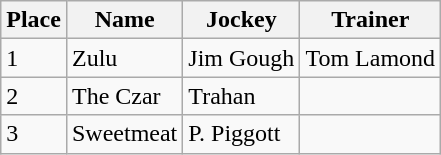<table class="wikitable">
<tr>
<th>Place</th>
<th>Name</th>
<th>Jockey</th>
<th>Trainer</th>
</tr>
<tr>
<td>1</td>
<td>Zulu</td>
<td>Jim Gough</td>
<td>Tom Lamond</td>
</tr>
<tr>
<td>2</td>
<td>The Czar</td>
<td>Trahan</td>
</tr>
<tr>
<td>3</td>
<td>Sweetmeat</td>
<td>P. Piggott</td>
<td></td>
</tr>
</table>
